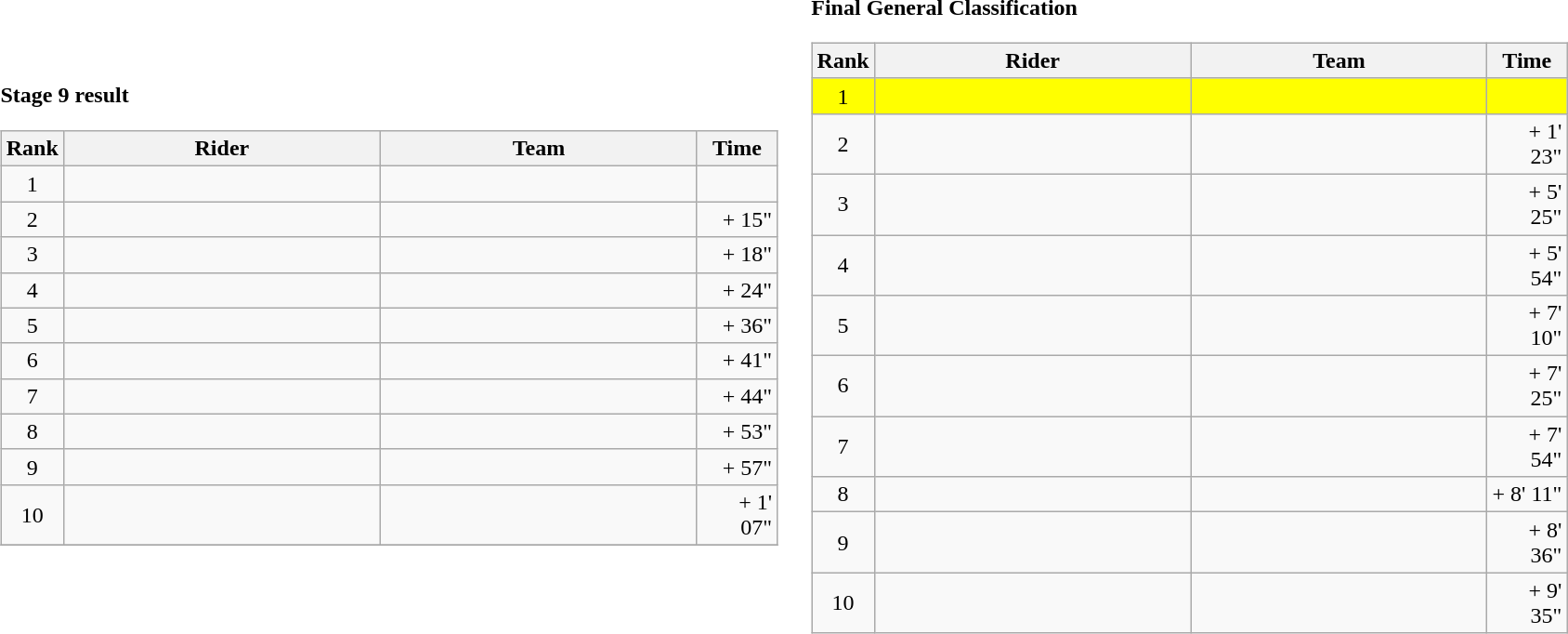<table>
<tr>
<td><strong>Stage 9 result</strong><br><table class="wikitable">
<tr>
<th width="8">Rank</th>
<th width="220">Rider</th>
<th width="220">Team</th>
<th width="50">Time</th>
</tr>
<tr>
<td style="text-align:center;">1</td>
<td></td>
<td></td>
<td align="right"></td>
</tr>
<tr>
<td style="text-align:center;">2</td>
<td><s></s> </td>
<td></td>
<td align="right">+ 15"</td>
</tr>
<tr>
<td style="text-align:center;">3</td>
<td></td>
<td></td>
<td align="right">+ 18"</td>
</tr>
<tr>
<td style="text-align:center;">4</td>
<td></td>
<td></td>
<td align="right">+ 24"</td>
</tr>
<tr>
<td style="text-align:center;">5</td>
<td> </td>
<td></td>
<td align="right">+ 36"</td>
</tr>
<tr>
<td style="text-align:center;">6</td>
<td></td>
<td></td>
<td align="right">+ 41"</td>
</tr>
<tr>
<td style="text-align:center;">7</td>
<td></td>
<td></td>
<td align="right">+ 44"</td>
</tr>
<tr>
<td style="text-align:center;">8</td>
<td></td>
<td></td>
<td align="right">+ 53"</td>
</tr>
<tr>
<td style="text-align:center;">9</td>
<td></td>
<td></td>
<td align="right">+ 57"</td>
</tr>
<tr>
<td style="text-align:center;">10</td>
<td> </td>
<td></td>
<td align="right">+ 1' 07"</td>
</tr>
<tr>
</tr>
</table>
</td>
<td></td>
<td><strong>Final General Classification</strong><br><table class="wikitable">
<tr>
<th width="8">Rank</th>
<th width="220">Rider</th>
<th width="205">Team</th>
<th width="50">Time</th>
</tr>
<tr bgcolor=Yellow>
<td style="text-align:center;">1</td>
<td><s></s> </td>
<td></td>
<td align="right"></td>
</tr>
<tr>
<td style="text-align:center;">2</td>
<td> </td>
<td></td>
<td align="right">+ 1' 23"</td>
</tr>
<tr>
<td style="text-align:center;">3</td>
<td> </td>
<td></td>
<td align="right">+ 5' 25"</td>
</tr>
<tr>
<td style="text-align:center;">4</td>
<td></td>
<td></td>
<td align="right">+ 5' 54"</td>
</tr>
<tr>
<td style="text-align:center;">5</td>
<td></td>
<td></td>
<td align="right">+ 7' 10"</td>
</tr>
<tr>
<td style="text-align:center;">6</td>
<td></td>
<td></td>
<td align="right">+ 7' 25"</td>
</tr>
<tr>
<td style="text-align:center;">7</td>
<td></td>
<td></td>
<td align="right">+ 7' 54"</td>
</tr>
<tr>
<td style="text-align:center;">8</td>
<td></td>
<td></td>
<td align="right">+ 8' 11"</td>
</tr>
<tr>
<td style="text-align:center;">9</td>
<td></td>
<td></td>
<td align="right">+ 8' 36"</td>
</tr>
<tr>
<td style="text-align:center;">10</td>
<td> </td>
<td></td>
<td align="right">+ 9' 35"</td>
</tr>
</table>
</td>
</tr>
</table>
